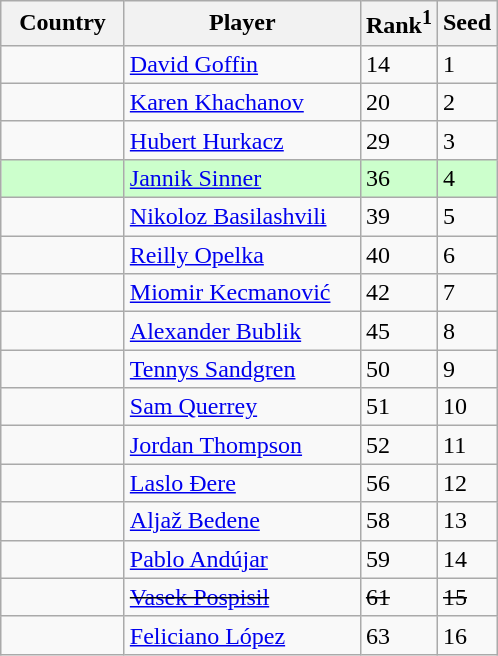<table class="sortable wikitable nowrap">
<tr>
<th width="75">Country</th>
<th width="150">Player</th>
<th>Rank<sup>1</sup></th>
<th>Seed</th>
</tr>
<tr>
<td></td>
<td><a href='#'>David Goffin</a></td>
<td>14</td>
<td>1</td>
</tr>
<tr>
<td></td>
<td><a href='#'>Karen Khachanov</a></td>
<td>20</td>
<td>2</td>
</tr>
<tr>
<td></td>
<td><a href='#'>Hubert Hurkacz</a></td>
<td>29</td>
<td>3</td>
</tr>
<tr style="background:#cfc;">
<td></td>
<td><a href='#'>Jannik Sinner</a></td>
<td>36</td>
<td>4</td>
</tr>
<tr>
<td></td>
<td><a href='#'>Nikoloz Basilashvili</a></td>
<td>39</td>
<td>5</td>
</tr>
<tr>
<td></td>
<td><a href='#'>Reilly Opelka</a></td>
<td>40</td>
<td>6</td>
</tr>
<tr>
<td></td>
<td><a href='#'>Miomir Kecmanović</a></td>
<td>42</td>
<td>7</td>
</tr>
<tr>
<td></td>
<td><a href='#'>Alexander Bublik</a></td>
<td>45</td>
<td>8</td>
</tr>
<tr>
<td></td>
<td><a href='#'>Tennys Sandgren</a></td>
<td>50</td>
<td>9</td>
</tr>
<tr>
<td></td>
<td><a href='#'>Sam Querrey</a></td>
<td>51</td>
<td>10</td>
</tr>
<tr>
<td></td>
<td><a href='#'>Jordan Thompson</a></td>
<td>52</td>
<td>11</td>
</tr>
<tr>
<td></td>
<td><a href='#'>Laslo Đere</a></td>
<td>56</td>
<td>12</td>
</tr>
<tr>
<td></td>
<td><a href='#'>Aljaž Bedene</a></td>
<td>58</td>
<td>13</td>
</tr>
<tr>
<td></td>
<td><a href='#'>Pablo Andújar</a></td>
<td>59</td>
<td>14</td>
</tr>
<tr>
<td><s></s></td>
<td><s><a href='#'>Vasek Pospisil</a></s></td>
<td><s>61</s></td>
<td><s>15</s></td>
</tr>
<tr>
<td></td>
<td><a href='#'>Feliciano López</a></td>
<td>63</td>
<td>16</td>
</tr>
</table>
